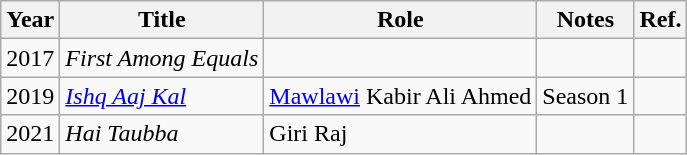<table class="wikitable sortable">
<tr>
<th>Year</th>
<th>Title</th>
<th>Role</th>
<th class="unsortable">Notes</th>
<th class="unsortable">Ref.</th>
</tr>
<tr>
<td>2017</td>
<td><em>First Among Equals</em></td>
<td></td>
<td></td>
<td></td>
</tr>
<tr>
<td>2019</td>
<td><em><a href='#'>Ishq Aaj Kal</a></em></td>
<td><a href='#'>Mawlawi</a> Kabir Ali Ahmed</td>
<td>Season 1</td>
<td></td>
</tr>
<tr>
<td>2021</td>
<td><em>Hai Taubba</em></td>
<td>Giri Raj</td>
<td></td>
<td></td>
</tr>
</table>
